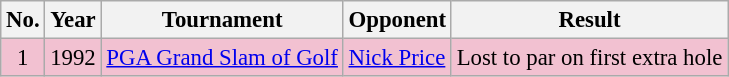<table class="wikitable" style="font-size:95%;">
<tr>
<th>No.</th>
<th>Year</th>
<th>Tournament</th>
<th>Opponent</th>
<th>Result</th>
</tr>
<tr style="background:#F2C1D1;">
<td align=center>1</td>
<td>1992</td>
<td><a href='#'>PGA Grand Slam of Golf</a></td>
<td> <a href='#'>Nick Price</a></td>
<td>Lost to par on first extra hole</td>
</tr>
</table>
